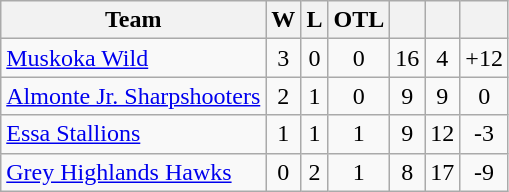<table class="wikitable" style="text-align:center">
<tr>
<th>Team</th>
<th>W</th>
<th>L</th>
<th>OTL</th>
<th></th>
<th></th>
<th></th>
</tr>
<tr>
<td align="left"><a href='#'>Muskoka Wild</a></td>
<td>3</td>
<td>0</td>
<td>0</td>
<td>16</td>
<td>4</td>
<td>+12</td>
</tr>
<tr>
<td align="left"><a href='#'>Almonte Jr. Sharpshooters</a></td>
<td>2</td>
<td>1</td>
<td>0</td>
<td>9</td>
<td>9</td>
<td>0</td>
</tr>
<tr>
<td align="left"><a href='#'>Essa Stallions</a></td>
<td>1</td>
<td>1</td>
<td>1</td>
<td>9</td>
<td>12</td>
<td>-3</td>
</tr>
<tr>
<td align="left"><a href='#'>Grey Highlands Hawks</a></td>
<td>0</td>
<td>2</td>
<td>1</td>
<td>8</td>
<td>17</td>
<td>-9</td>
</tr>
</table>
